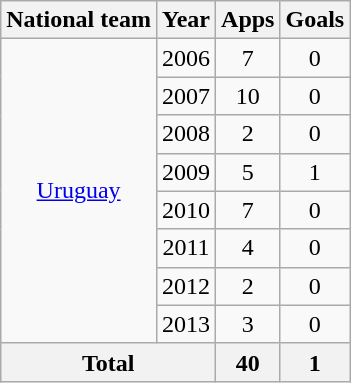<table class=wikitable style=text-align:center>
<tr>
<th>National team</th>
<th>Year</th>
<th>Apps</th>
<th>Goals</th>
</tr>
<tr>
<td rowspan=8><a href='#'>Uruguay</a></td>
<td>2006</td>
<td>7</td>
<td>0</td>
</tr>
<tr>
<td>2007</td>
<td>10</td>
<td>0</td>
</tr>
<tr>
<td>2008</td>
<td>2</td>
<td>0</td>
</tr>
<tr>
<td>2009</td>
<td>5</td>
<td>1</td>
</tr>
<tr>
<td>2010</td>
<td>7</td>
<td>0</td>
</tr>
<tr>
<td>2011</td>
<td>4</td>
<td>0</td>
</tr>
<tr>
<td>2012</td>
<td>2</td>
<td>0</td>
</tr>
<tr>
<td>2013</td>
<td>3</td>
<td>0</td>
</tr>
<tr>
<th colspan=2>Total</th>
<th>40</th>
<th>1</th>
</tr>
</table>
